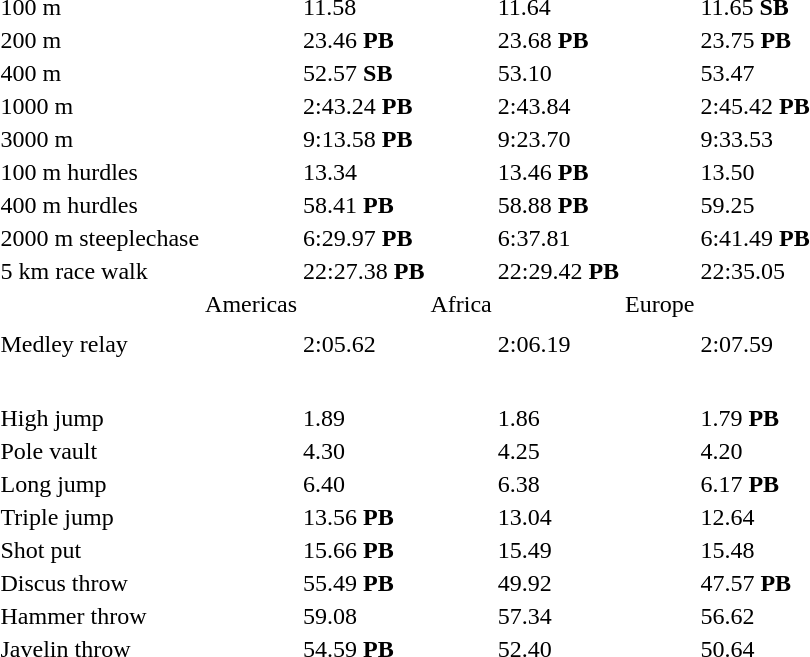<table>
<tr>
<td>100 m<br></td>
<td></td>
<td>11.58</td>
<td></td>
<td>11.64</td>
<td></td>
<td>11.65 <strong>SB</strong></td>
</tr>
<tr>
<td>200 m<br></td>
<td></td>
<td>23.46 <strong>PB</strong></td>
<td></td>
<td>23.68 <strong>PB</strong></td>
<td></td>
<td>23.75 <strong>PB</strong></td>
</tr>
<tr>
<td>400 m<br></td>
<td></td>
<td>52.57 <strong>SB</strong></td>
<td></td>
<td>53.10</td>
<td></td>
<td>53.47</td>
</tr>
<tr>
<td>1000 m<br></td>
<td></td>
<td>2:43.24 <strong>PB</strong></td>
<td></td>
<td>2:43.84</td>
<td></td>
<td>2:45.42 <strong>PB</strong></td>
</tr>
<tr>
<td>3000 m<br></td>
<td></td>
<td>9:13.58 <strong>PB</strong></td>
<td></td>
<td>9:23.70</td>
<td></td>
<td>9:33.53</td>
</tr>
<tr>
<td>100 m hurdles<br></td>
<td></td>
<td>13.34</td>
<td></td>
<td>13.46 <strong>PB</strong></td>
<td></td>
<td>13.50</td>
</tr>
<tr>
<td>400 m hurdles<br></td>
<td></td>
<td>58.41 <strong>PB</strong></td>
<td></td>
<td>58.88 <strong>PB</strong></td>
<td></td>
<td>59.25</td>
</tr>
<tr>
<td>2000 m steeplechase<br></td>
<td></td>
<td>6:29.97 <strong>PB</strong></td>
<td></td>
<td>6:37.81</td>
<td></td>
<td>6:41.49 <strong>PB</strong></td>
</tr>
<tr>
<td>5 km race walk<br></td>
<td></td>
<td>22:27.38 <strong>PB</strong></td>
<td></td>
<td>22:29.42 <strong>PB</strong></td>
<td></td>
<td>22:35.05</td>
</tr>
<tr>
<td>Medley relay<br></td>
<td>Americas <br>  <br>  <br>  <br> </td>
<td>2:05.62</td>
<td>Africa <br>  <br>  <br>  <br> </td>
<td>2:06.19</td>
<td>Europe <br>  <br>  <br>  <br> </td>
<td>2:07.59</td>
</tr>
<tr>
<td>High jump<br></td>
<td></td>
<td>1.89</td>
<td></td>
<td>1.86</td>
<td></td>
<td>1.79 <strong>PB</strong></td>
</tr>
<tr>
<td>Pole vault<br></td>
<td></td>
<td>4.30</td>
<td></td>
<td>4.25</td>
<td></td>
<td>4.20</td>
</tr>
<tr>
<td>Long jump<br></td>
<td></td>
<td>6.40</td>
<td></td>
<td>6.38</td>
<td></td>
<td>6.17 <strong>PB</strong></td>
</tr>
<tr>
<td>Triple jump<br></td>
<td></td>
<td>13.56 <strong>PB</strong></td>
<td></td>
<td>13.04</td>
<td></td>
<td>12.64</td>
</tr>
<tr>
<td>Shot put<br></td>
<td></td>
<td>15.66 <strong>PB</strong></td>
<td></td>
<td>15.49</td>
<td></td>
<td>15.48</td>
</tr>
<tr>
<td>Discus throw<br></td>
<td></td>
<td>55.49 <strong>PB</strong></td>
<td></td>
<td>49.92</td>
<td></td>
<td>47.57 <strong>PB</strong></td>
</tr>
<tr>
<td>Hammer throw<br></td>
<td></td>
<td>59.08</td>
<td></td>
<td>57.34</td>
<td></td>
<td>56.62</td>
</tr>
<tr>
<td>Javelin throw<br></td>
<td></td>
<td>54.59 <strong>PB</strong></td>
<td></td>
<td>52.40</td>
<td></td>
<td>50.64</td>
</tr>
<tr>
</tr>
</table>
